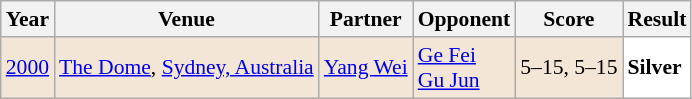<table class="sortable wikitable" style="font-size: 90%;">
<tr>
<th>Year</th>
<th>Venue</th>
<th>Partner</th>
<th>Opponent</th>
<th>Score</th>
<th>Result</th>
</tr>
<tr style="background:#F3E6D7">
<td align="center"><a href='#'>2000</a></td>
<td align="left"><a href='#'>The Dome</a>, <a href='#'>Sydney, Australia</a></td>
<td align="left"> <a href='#'>Yang Wei</a></td>
<td align="left"> <a href='#'>Ge Fei</a> <br>  <a href='#'>Gu Jun</a></td>
<td align="left">5–15, 5–15</td>
<td style="text-align:left; background:white"> <strong>Silver</strong></td>
</tr>
</table>
